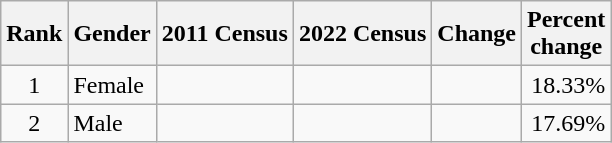<table class="wikitable sortable" style="text-align: right;">
<tr>
<th data-sort-type="number">Rank</th>
<th>Gender</th>
<th>2011 Census</th>
<th>2022 Census</th>
<th data-sort-type="number">Change</th>
<th data-sort-type="number">Percent<br>change</th>
</tr>
<tr>
<td style="text-align: center;">1 </td>
<td style="text-align: left;">Female</td>
<td></td>
<td></td>
<td></td>
<td>18.33% </td>
</tr>
<tr>
<td style="text-align: center;">2 </td>
<td style="text-align: left;">Male</td>
<td></td>
<td></td>
<td> </td>
<td>17.69% </td>
</tr>
</table>
